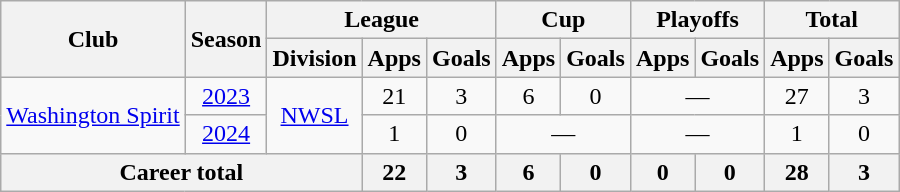<table class="wikitable" style="text-align: center;">
<tr>
<th rowspan=2 scope="col">Club</th>
<th rowspan=2 scope="col">Season</th>
<th colspan=3 scope="col">League</th>
<th colspan=2 scope="col">Cup</th>
<th colspan=2 scope="col">Playoffs</th>
<th colspan=2 scope="col">Total</th>
</tr>
<tr>
<th>Division</th>
<th>Apps</th>
<th>Goals</th>
<th>Apps</th>
<th>Goals</th>
<th>Apps</th>
<th>Goals</th>
<th>Apps</th>
<th>Goals</th>
</tr>
<tr>
<td rowspan=2><a href='#'>Washington Spirit</a></td>
<td><a href='#'>2023</a></td>
<td rowspan=2><a href='#'>NWSL</a></td>
<td>21</td>
<td>3</td>
<td>6</td>
<td>0</td>
<td colspan=2>—</td>
<td>27</td>
<td>3</td>
</tr>
<tr>
<td><a href='#'>2024</a></td>
<td>1</td>
<td>0</td>
<td colspan=2>—</td>
<td colspan=2>—</td>
<td>1</td>
<td>0</td>
</tr>
<tr>
<th colspan=3>Career total</th>
<th>22</th>
<th>3</th>
<th>6</th>
<th>0</th>
<th>0</th>
<th>0</th>
<th>28</th>
<th>3</th>
</tr>
</table>
